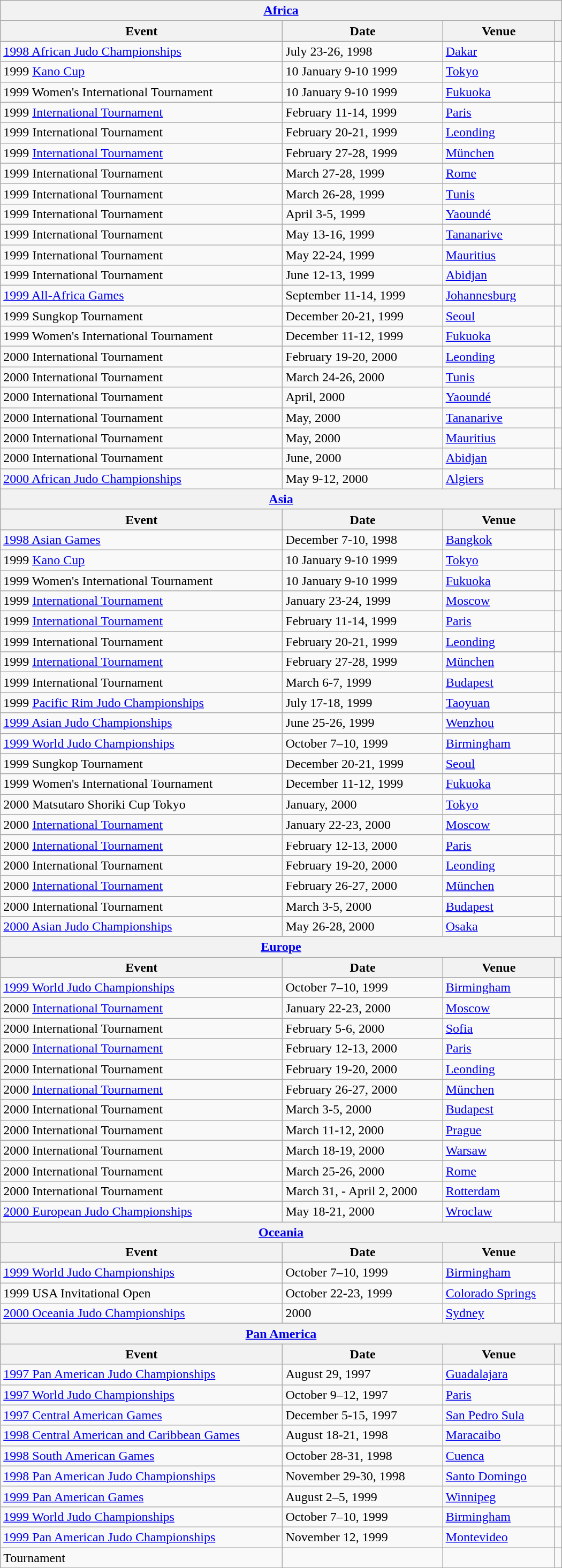<table class="wikitable sortable" width="700">
<tr>
<th colspan="4"><a href='#'>Africa</a></th>
</tr>
<tr>
<th>Event</th>
<th>Date</th>
<th>Venue</th>
<th></th>
</tr>
<tr>
<td><a href='#'>1998 African Judo Championships</a></td>
<td>July 23-26, 1998</td>
<td> <a href='#'>Dakar</a></td>
<td></td>
</tr>
<tr>
<td>1999 <a href='#'>Kano Cup</a></td>
<td>10 January 9-10 1999</td>
<td> <a href='#'>Tokyo</a></td>
<td></td>
</tr>
<tr>
<td>1999 Women's International Tournament</td>
<td>10 January 9-10 1999</td>
<td> <a href='#'>Fukuoka</a></td>
<td></td>
</tr>
<tr>
<td>1999 <a href='#'>International Tournament</a></td>
<td>February 11-14, 1999</td>
<td> <a href='#'>Paris</a></td>
<td></td>
</tr>
<tr>
<td>1999 International Tournament</td>
<td>February 20-21, 1999</td>
<td> <a href='#'>Leonding</a></td>
<td></td>
</tr>
<tr>
<td>1999 <a href='#'>International Tournament</a></td>
<td>February 27-28, 1999</td>
<td> <a href='#'>München</a></td>
<td></td>
</tr>
<tr>
<td>1999 International Tournament</td>
<td>March  27-28, 1999</td>
<td> <a href='#'>Rome</a></td>
<td></td>
</tr>
<tr>
<td>1999 International Tournament</td>
<td>March  26-28, 1999</td>
<td> <a href='#'>Tunis</a></td>
<td></td>
</tr>
<tr>
<td>1999 International Tournament</td>
<td>April 3-5, 1999</td>
<td> <a href='#'>Yaoundé</a></td>
<td></td>
</tr>
<tr>
<td>1999 International Tournament</td>
<td>May 13-16, 1999</td>
<td> <a href='#'>Tananarive</a></td>
<td></td>
</tr>
<tr>
<td>1999 International Tournament</td>
<td>May  22-24, 1999</td>
<td> <a href='#'>Mauritius</a></td>
<td></td>
</tr>
<tr>
<td>1999 International Tournament</td>
<td>June 12-13, 1999</td>
<td> <a href='#'>Abidjan</a></td>
<td></td>
</tr>
<tr>
<td><a href='#'>1999 All-Africa Games</a></td>
<td>September 11-14, 1999</td>
<td> <a href='#'>Johannesburg</a></td>
<td></td>
</tr>
<tr>
<td>1999 Sungkop Tournament</td>
<td>December 20-21, 1999</td>
<td> <a href='#'>Seoul</a></td>
<td></td>
</tr>
<tr>
<td>1999 Women's International Tournament</td>
<td>December 11-12, 1999</td>
<td> <a href='#'>Fukuoka</a></td>
<td></td>
</tr>
<tr>
<td>2000 International Tournament</td>
<td>February 19-20, 2000</td>
<td> <a href='#'>Leonding</a></td>
<td></td>
</tr>
<tr>
<td>2000 International Tournament</td>
<td>March 24-26, 2000</td>
<td> <a href='#'>Tunis</a></td>
<td></td>
</tr>
<tr>
<td>2000 International Tournament</td>
<td>April, 2000</td>
<td> <a href='#'>Yaoundé</a></td>
<td></td>
</tr>
<tr>
<td>2000 International Tournament</td>
<td>May, 2000</td>
<td> <a href='#'>Tananarive</a></td>
<td></td>
</tr>
<tr>
<td>2000 International Tournament</td>
<td>May, 2000</td>
<td> <a href='#'>Mauritius</a></td>
<td></td>
</tr>
<tr>
<td>2000 International Tournament</td>
<td>June, 2000</td>
<td> <a href='#'>Abidjan</a></td>
<td></td>
</tr>
<tr>
<td><a href='#'>2000 African Judo Championships</a></td>
<td>May 9-12, 2000</td>
<td> <a href='#'>Algiers</a></td>
<td></td>
</tr>
<tr>
<th colspan="4"><a href='#'>Asia</a></th>
</tr>
<tr>
<th>Event</th>
<th>Date</th>
<th>Venue</th>
<th></th>
</tr>
<tr>
<td><a href='#'>1998 Asian Games</a></td>
<td>December 7-10, 1998</td>
<td> <a href='#'>Bangkok</a></td>
<td></td>
</tr>
<tr>
<td>1999 <a href='#'>Kano Cup</a></td>
<td>10 January 9-10 1999</td>
<td> <a href='#'>Tokyo</a></td>
<td></td>
</tr>
<tr>
<td>1999 Women's International Tournament</td>
<td>10 January 9-10 1999</td>
<td> <a href='#'>Fukuoka</a></td>
<td></td>
</tr>
<tr>
<td>1999 <a href='#'>International Tournament</a></td>
<td>January 23-24, 1999</td>
<td> <a href='#'>Moscow</a></td>
<td></td>
</tr>
<tr>
<td>1999 <a href='#'>International Tournament</a></td>
<td>February 11-14, 1999</td>
<td> <a href='#'>Paris</a></td>
<td></td>
</tr>
<tr>
<td>1999 International Tournament</td>
<td>February 20-21, 1999</td>
<td> <a href='#'>Leonding</a></td>
<td></td>
</tr>
<tr>
<td>1999 <a href='#'>International Tournament</a></td>
<td>February 27-28, 1999</td>
<td> <a href='#'>München</a></td>
<td></td>
</tr>
<tr>
<td>1999 International Tournament</td>
<td>March 6-7, 1999</td>
<td> <a href='#'>Budapest</a></td>
<td></td>
</tr>
<tr>
<td>1999 <a href='#'>Pacific Rim Judo Championships</a></td>
<td>July 17-18, 1999</td>
<td> <a href='#'>Taoyuan</a></td>
<td></td>
</tr>
<tr>
<td><a href='#'>1999 Asian Judo Championships</a></td>
<td>June 25-26, 1999</td>
<td> <a href='#'>Wenzhou</a></td>
<td></td>
</tr>
<tr>
<td><a href='#'>1999 World Judo Championships</a></td>
<td>October 7–10, 1999</td>
<td> <a href='#'>Birmingham</a></td>
<td></td>
</tr>
<tr>
<td>1999 Sungkop Tournament</td>
<td>December 20-21, 1999</td>
<td> <a href='#'>Seoul</a></td>
<td></td>
</tr>
<tr>
<td>1999 Women's International Tournament</td>
<td>December 11-12, 1999</td>
<td> <a href='#'>Fukuoka</a></td>
<td></td>
</tr>
<tr>
<td>2000 Matsutaro Shoriki Cup Tokyo</td>
<td>January, 2000</td>
<td> <a href='#'>Tokyo</a></td>
<td></td>
</tr>
<tr>
<td>2000 <a href='#'>International Tournament</a></td>
<td>January 22-23, 2000</td>
<td> <a href='#'>Moscow</a></td>
<td></td>
</tr>
<tr>
<td>2000 <a href='#'>International Tournament</a></td>
<td>February 12-13, 2000</td>
<td> <a href='#'>Paris</a></td>
<td></td>
</tr>
<tr>
<td>2000 International Tournament</td>
<td>February 19-20, 2000</td>
<td> <a href='#'>Leonding</a></td>
<td></td>
</tr>
<tr>
<td>2000 <a href='#'>International Tournament</a></td>
<td>February 26-27, 2000</td>
<td> <a href='#'>München</a></td>
<td></td>
</tr>
<tr>
<td>2000 International Tournament</td>
<td>March 3-5, 2000</td>
<td> <a href='#'>Budapest</a></td>
<td></td>
</tr>
<tr>
<td><a href='#'>2000 Asian Judo Championships</a></td>
<td>May 26-28, 2000</td>
<td> <a href='#'>Osaka</a></td>
<td></td>
</tr>
<tr>
<th colspan="4"><a href='#'>Europe</a></th>
</tr>
<tr>
<th>Event</th>
<th>Date</th>
<th>Venue</th>
<th></th>
</tr>
<tr>
<td><a href='#'>1999 World Judo Championships</a></td>
<td>October 7–10, 1999</td>
<td> <a href='#'>Birmingham</a></td>
<td></td>
</tr>
<tr>
<td>2000 <a href='#'>International Tournament</a></td>
<td>January 22-23, 2000</td>
<td> <a href='#'>Moscow</a></td>
<td></td>
</tr>
<tr>
<td>2000 International Tournament</td>
<td>February 5-6, 2000</td>
<td> <a href='#'>Sofia</a></td>
<td></td>
</tr>
<tr>
<td>2000 <a href='#'>International Tournament</a></td>
<td>February 12-13, 2000</td>
<td> <a href='#'>Paris</a></td>
<td></td>
</tr>
<tr>
<td>2000 International Tournament</td>
<td>February 19-20, 2000</td>
<td> <a href='#'>Leonding</a></td>
<td></td>
</tr>
<tr>
<td>2000 <a href='#'>International Tournament</a></td>
<td>February 26-27, 2000</td>
<td> <a href='#'>München</a></td>
<td></td>
</tr>
<tr>
<td>2000 International Tournament</td>
<td>March 3-5, 2000</td>
<td> <a href='#'>Budapest</a></td>
<td></td>
</tr>
<tr>
<td>2000 International Tournament</td>
<td>March 11-12, 2000</td>
<td> <a href='#'>Prague</a></td>
<td></td>
</tr>
<tr>
<td>2000 International Tournament</td>
<td>March 18-19, 2000</td>
<td> <a href='#'>Warsaw</a></td>
<td></td>
</tr>
<tr>
<td>2000 International Tournament</td>
<td>March 25-26, 2000</td>
<td> <a href='#'>Rome</a></td>
<td></td>
</tr>
<tr>
<td>2000 International Tournament</td>
<td>March 31, - April 2, 2000</td>
<td> <a href='#'>Rotterdam</a></td>
<td></td>
</tr>
<tr>
<td><a href='#'>2000 European Judo Championships</a></td>
<td>May 18-21, 2000</td>
<td> <a href='#'>Wroclaw</a></td>
<td></td>
</tr>
<tr>
<th colspan="4"><a href='#'>Oceania</a></th>
</tr>
<tr>
<th>Event</th>
<th>Date</th>
<th>Venue</th>
<th></th>
</tr>
<tr>
<td><a href='#'>1999 World Judo Championships</a></td>
<td>October 7–10, 1999</td>
<td> <a href='#'>Birmingham</a></td>
<td></td>
</tr>
<tr>
<td>1999 USA Invitational Open</td>
<td>October 22-23, 1999</td>
<td> <a href='#'>Colorado Springs</a></td>
<td></td>
</tr>
<tr>
<td><a href='#'>2000 Oceania Judo Championships</a></td>
<td>2000</td>
<td> <a href='#'>Sydney</a></td>
<td></td>
</tr>
<tr>
<th colspan="4"><a href='#'>Pan America</a></th>
</tr>
<tr>
<th>Event</th>
<th>Date</th>
<th>Venue</th>
<th></th>
</tr>
<tr>
<td><a href='#'>1997 Pan American Judo Championships</a></td>
<td>August 29, 1997</td>
<td> <a href='#'>Guadalajara</a></td>
<td></td>
</tr>
<tr>
<td><a href='#'>1997 World Judo Championships</a></td>
<td>October 9–12, 1997</td>
<td> <a href='#'>Paris</a></td>
<td></td>
</tr>
<tr>
<td><a href='#'>1997 Central American Games</a></td>
<td>December 5-15, 1997</td>
<td> <a href='#'>San Pedro Sula</a></td>
<td></td>
</tr>
<tr>
<td><a href='#'>1998 Central American and Caribbean Games</a></td>
<td>August 18-21, 1998</td>
<td><a href='#'>Maracaibo</a></td>
<td></td>
</tr>
<tr>
<td><a href='#'>1998 South American Games</a></td>
<td>October 28-31, 1998</td>
<td> <a href='#'>Cuenca</a></td>
<td></td>
</tr>
<tr>
<td><a href='#'>1998 Pan American Judo Championships</a></td>
<td>November 29-30, 1998</td>
<td> <a href='#'>Santo Domingo</a></td>
<td></td>
</tr>
<tr>
<td><a href='#'>1999 Pan American Games</a></td>
<td>August 2–5, 1999</td>
<td> <a href='#'>Winnipeg</a></td>
<td></td>
</tr>
<tr>
<td><a href='#'>1999 World Judo Championships</a></td>
<td>October 7–10, 1999</td>
<td> <a href='#'>Birmingham</a></td>
<td></td>
</tr>
<tr>
<td><a href='#'>1999 Pan American Judo Championships</a></td>
<td>November 12, 1999</td>
<td> <a href='#'>Montevideo</a></td>
<td></td>
</tr>
<tr>
<td>Tournament</td>
<td></td>
<td></td>
<td></td>
</tr>
</table>
